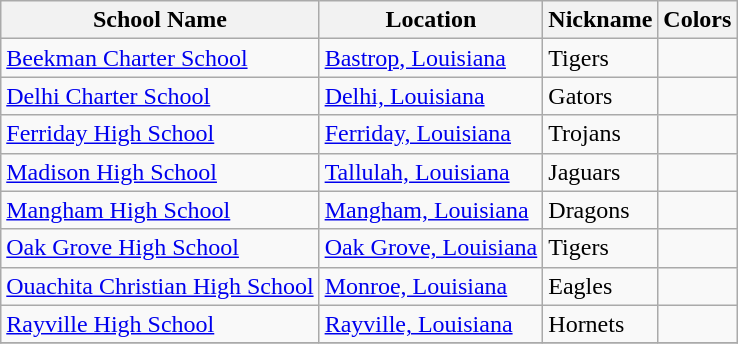<table class="wikitable">
<tr>
<th>School Name</th>
<th>Location</th>
<th>Nickname</th>
<th>Colors</th>
</tr>
<tr>
<td><a href='#'>Beekman Charter School</a></td>
<td><a href='#'>Bastrop, Louisiana</a></td>
<td>Tigers</td>
<td> </td>
</tr>
<tr>
<td><a href='#'>Delhi Charter School</a></td>
<td><a href='#'>Delhi, Louisiana</a></td>
<td>Gators</td>
<td> </td>
</tr>
<tr>
<td><a href='#'>Ferriday High School</a></td>
<td><a href='#'>Ferriday, Louisiana</a></td>
<td>Trojans</td>
<td>  </td>
</tr>
<tr>
<td><a href='#'>Madison High School</a></td>
<td><a href='#'>Tallulah, Louisiana</a></td>
<td>Jaguars</td>
<td> </td>
</tr>
<tr>
<td><a href='#'>Mangham High School</a></td>
<td><a href='#'>Mangham, Louisiana</a></td>
<td>Dragons</td>
<td> </td>
</tr>
<tr>
<td><a href='#'>Oak Grove High School</a></td>
<td><a href='#'>Oak Grove, Louisiana</a></td>
<td>Tigers</td>
<td>  </td>
</tr>
<tr>
<td><a href='#'>Ouachita Christian High School</a></td>
<td><a href='#'>Monroe, Louisiana</a></td>
<td>Eagles</td>
<td> </td>
</tr>
<tr>
<td><a href='#'>Rayville High School</a></td>
<td><a href='#'>Rayville, Louisiana</a></td>
<td>Hornets</td>
<td> </td>
</tr>
<tr>
</tr>
</table>
